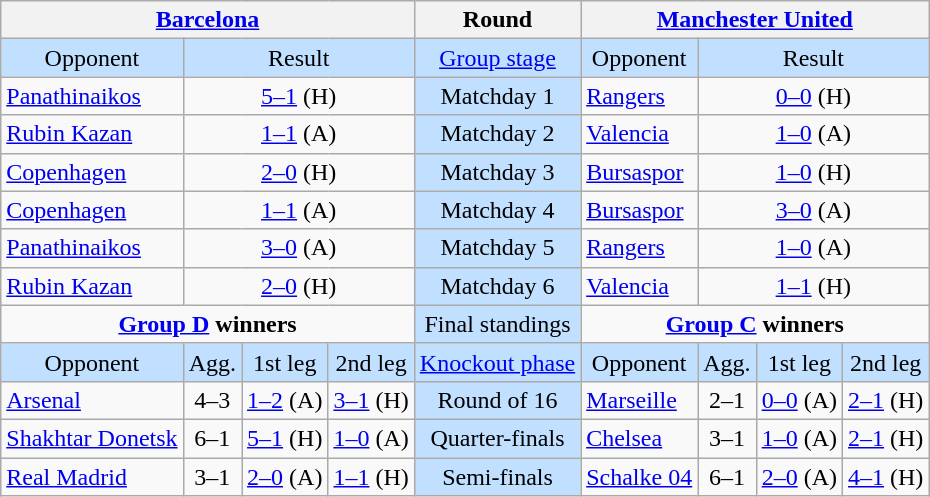<table class="wikitable" style="text-align:center">
<tr>
<th colspan=4> <a href='#'>Barcelona</a></th>
<th>Round</th>
<th colspan=4> <a href='#'>Manchester United</a></th>
</tr>
<tr bgcolor=#c1e0ff>
<td>Opponent</td>
<td colspan=3>Result</td>
<td><a href='#'>Group stage</a></td>
<td>Opponent</td>
<td colspan=3>Result</td>
</tr>
<tr>
<td align=left> <a href='#'>Panathinaikos</a></td>
<td colspan=3><a href='#'>5–1</a> (H)</td>
<td bgcolor=#c1e0ff>Matchday 1</td>
<td align=left> <a href='#'>Rangers</a></td>
<td colspan=3><a href='#'>0–0</a> (H)</td>
</tr>
<tr>
<td align=left> <a href='#'>Rubin Kazan</a></td>
<td colspan=3><a href='#'>1–1</a> (A)</td>
<td bgcolor=#c1e0ff>Matchday 2</td>
<td align=left> <a href='#'>Valencia</a></td>
<td colspan=3><a href='#'>1–0</a> (A)</td>
</tr>
<tr>
<td align=left> <a href='#'>Copenhagen</a></td>
<td colspan=3><a href='#'>2–0</a> (H)</td>
<td bgcolor=#c1e0ff>Matchday 3</td>
<td align=left> <a href='#'>Bursaspor</a></td>
<td colspan=3><a href='#'>1–0</a> (H)</td>
</tr>
<tr>
<td align=left> <a href='#'>Copenhagen</a></td>
<td colspan=3><a href='#'>1–1</a> (A)</td>
<td bgcolor=#c1e0ff>Matchday 4</td>
<td align=left> <a href='#'>Bursaspor</a></td>
<td colspan=3><a href='#'>3–0</a> (A)</td>
</tr>
<tr>
<td align=left> <a href='#'>Panathinaikos</a></td>
<td colspan=3><a href='#'>3–0</a> (A)</td>
<td bgcolor=#c1e0ff>Matchday 5</td>
<td align=left> <a href='#'>Rangers</a></td>
<td colspan=3><a href='#'>1–0</a> (A)</td>
</tr>
<tr>
<td align=left> <a href='#'>Rubin Kazan</a></td>
<td colspan=3><a href='#'>2–0</a> (H)</td>
<td bgcolor=#c1e0ff>Matchday 6</td>
<td align=left> <a href='#'>Valencia</a></td>
<td colspan=3><a href='#'>1–1</a> (H)</td>
</tr>
<tr>
<td colspan=4 align=center valign=top><strong><a href='#'>Group D</a> winners</strong><br></td>
<td bgcolor=#c1e0ff>Final standings</td>
<td colspan=4 align=center valign=top><strong><a href='#'>Group C</a> winners</strong><br></td>
</tr>
<tr bgcolor=#c1e0ff>
<td>Opponent</td>
<td>Agg.</td>
<td>1st leg</td>
<td>2nd leg</td>
<td><a href='#'>Knockout phase</a></td>
<td>Opponent</td>
<td>Agg.</td>
<td>1st leg</td>
<td>2nd leg</td>
</tr>
<tr>
<td align=left> <a href='#'>Arsenal</a></td>
<td>4–3</td>
<td><a href='#'>1–2</a> (A)</td>
<td><a href='#'>3–1</a> (H)</td>
<td bgcolor=#c1e0ff>Round of 16</td>
<td align=left> <a href='#'>Marseille</a></td>
<td>2–1</td>
<td><a href='#'>0–0</a> (A)</td>
<td><a href='#'>2–1</a> (H)</td>
</tr>
<tr>
<td align=left> <a href='#'>Shakhtar Donetsk</a></td>
<td>6–1</td>
<td><a href='#'>5–1</a> (H)</td>
<td><a href='#'>1–0</a> (A)</td>
<td bgcolor=#c1e0ff>Quarter-finals</td>
<td align=left> <a href='#'>Chelsea</a></td>
<td>3–1</td>
<td><a href='#'>1–0</a> (A)</td>
<td><a href='#'>2–1</a> (H)</td>
</tr>
<tr>
<td align=left> <a href='#'>Real Madrid</a></td>
<td>3–1</td>
<td><a href='#'>2–0</a> (A)</td>
<td><a href='#'>1–1</a> (H)</td>
<td bgcolor=#c1e0ff>Semi-finals</td>
<td align=left> <a href='#'>Schalke 04</a></td>
<td>6–1</td>
<td><a href='#'>2–0</a> (A)</td>
<td><a href='#'>4–1</a> (H)</td>
</tr>
</table>
